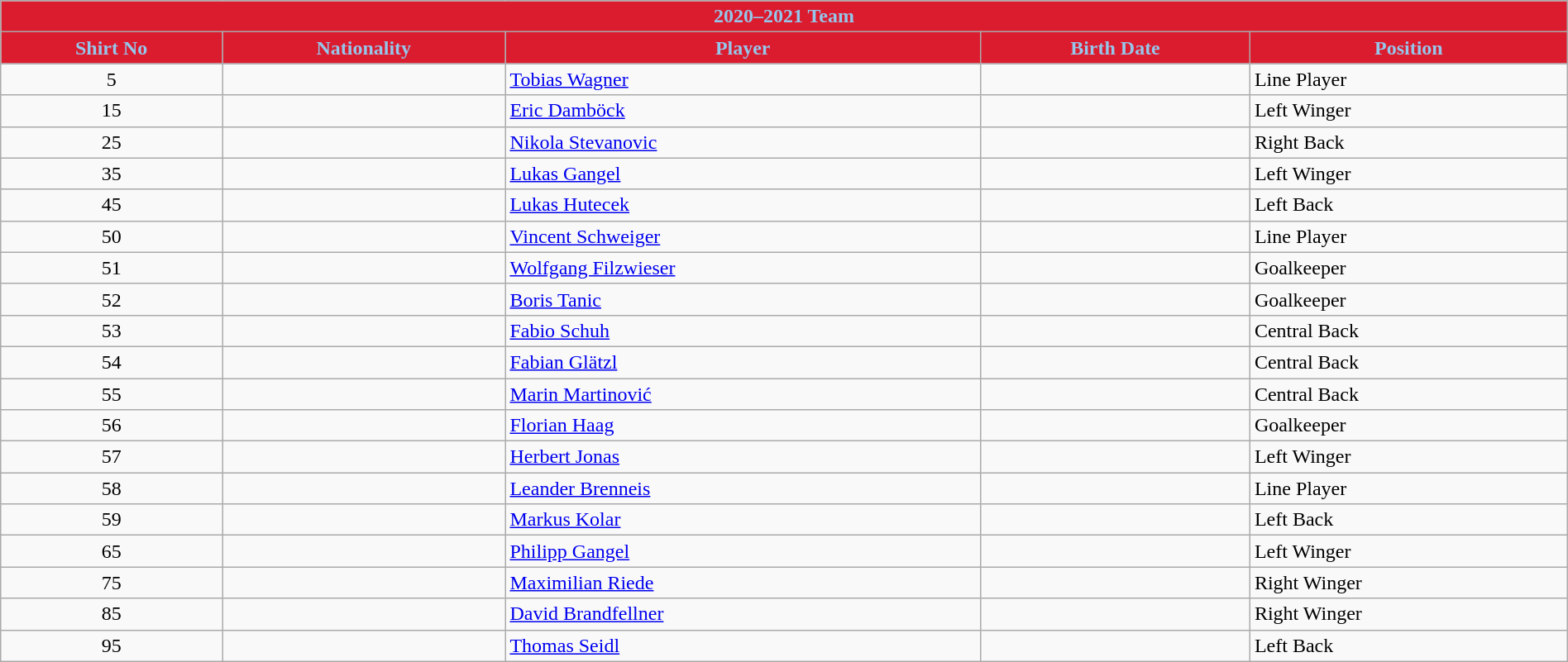<table class="wikitable collapsible collapsed" style="width:100%">
<tr>
<th colspan=5 style="background-color:#DB1C2F;color:#96C6EA;text-align:center;"><strong>2020–2021 Team</strong></th>
</tr>
<tr>
<th style="color:#96C6EA; background:#DB1C2F">Shirt No</th>
<th style="color:#96C6EA; background:#DB1C2F">Nationality</th>
<th style="color:#96C6EA; background:#DB1C2F">Player</th>
<th style="color:#96C6EA; background:#DB1C2F">Birth Date</th>
<th style="color:#96C6EA; background:#DB1C2F">Position</th>
</tr>
<tr>
<td align=center>5</td>
<td></td>
<td><a href='#'>Tobias Wagner</a></td>
<td></td>
<td>Line Player</td>
</tr>
<tr>
<td align=center>15</td>
<td></td>
<td><a href='#'>Eric Damböck</a></td>
<td></td>
<td>Left Winger</td>
</tr>
<tr>
<td align=center>25</td>
<td></td>
<td><a href='#'>Nikola Stevanovic</a></td>
<td></td>
<td>Right Back</td>
</tr>
<tr>
<td align=center>35</td>
<td></td>
<td><a href='#'>Lukas Gangel</a></td>
<td></td>
<td>Left Winger</td>
</tr>
<tr>
<td align=center>45</td>
<td></td>
<td><a href='#'>Lukas Hutecek</a></td>
<td></td>
<td>Left Back</td>
</tr>
<tr>
<td align=center>50</td>
<td></td>
<td><a href='#'>Vincent Schweiger</a></td>
<td></td>
<td>Line Player</td>
</tr>
<tr>
<td align=center>51</td>
<td></td>
<td><a href='#'>Wolfgang Filzwieser</a></td>
<td></td>
<td>Goalkeeper</td>
</tr>
<tr>
<td align=center>52</td>
<td></td>
<td><a href='#'>Boris Tanic</a></td>
<td></td>
<td>Goalkeeper</td>
</tr>
<tr>
<td align=center>53</td>
<td></td>
<td><a href='#'>Fabio Schuh</a></td>
<td></td>
<td>Central Back</td>
</tr>
<tr>
<td align=center>54</td>
<td></td>
<td><a href='#'>Fabian Glätzl</a></td>
<td></td>
<td>Central Back</td>
</tr>
<tr>
<td align=center>55</td>
<td></td>
<td><a href='#'>Marin Martinović</a></td>
<td></td>
<td>Central Back</td>
</tr>
<tr>
<td align=center>56</td>
<td></td>
<td><a href='#'>Florian Haag</a></td>
<td></td>
<td>Goalkeeper</td>
</tr>
<tr>
<td align=center>57</td>
<td></td>
<td><a href='#'>Herbert Jonas</a></td>
<td></td>
<td>Left Winger</td>
</tr>
<tr>
<td align=center>58</td>
<td></td>
<td><a href='#'>Leander Brenneis</a></td>
<td></td>
<td>Line Player</td>
</tr>
<tr>
<td align=center>59</td>
<td></td>
<td><a href='#'>Markus Kolar</a></td>
<td></td>
<td>Left Back</td>
</tr>
<tr>
<td align=center>65</td>
<td></td>
<td><a href='#'>Philipp Gangel</a></td>
<td></td>
<td>Left Winger</td>
</tr>
<tr>
<td align=center>75</td>
<td></td>
<td><a href='#'>Maximilian Riede</a></td>
<td></td>
<td>Right Winger</td>
</tr>
<tr>
<td align=center>85</td>
<td></td>
<td><a href='#'>David Brandfellner</a></td>
<td></td>
<td>Right Winger</td>
</tr>
<tr>
<td align=center>95</td>
<td></td>
<td><a href='#'>Thomas Seidl</a></td>
<td></td>
<td>Left Back</td>
</tr>
</table>
